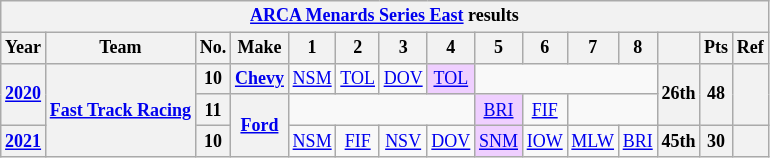<table class="wikitable" style="text-align:center; font-size:75%">
<tr>
<th colspan=16><a href='#'>ARCA Menards Series East</a> results</th>
</tr>
<tr>
<th>Year</th>
<th>Team</th>
<th>No.</th>
<th>Make</th>
<th>1</th>
<th>2</th>
<th>3</th>
<th>4</th>
<th>5</th>
<th>6</th>
<th>7</th>
<th>8</th>
<th></th>
<th>Pts</th>
<th>Ref</th>
</tr>
<tr>
<th rowspan=2><a href='#'>2020</a></th>
<th rowspan=3><a href='#'>Fast Track Racing</a></th>
<th>10</th>
<th><a href='#'>Chevy</a></th>
<td><a href='#'>NSM</a></td>
<td><a href='#'>TOL</a></td>
<td><a href='#'>DOV</a></td>
<td style="background:#EFCFFF;"><a href='#'>TOL</a><br></td>
<td colspan=4></td>
<th rowspan=2>26th</th>
<th rowspan=2>48</th>
<th rowspan=2></th>
</tr>
<tr>
<th>11</th>
<th rowspan=2><a href='#'>Ford</a></th>
<td colspan=4></td>
<td style="background:#EFCFFF;"><a href='#'>BRI</a><br></td>
<td><a href='#'>FIF</a></td>
<td colspan=2></td>
</tr>
<tr>
<th><a href='#'>2021</a></th>
<th>10</th>
<td><a href='#'>NSM</a></td>
<td><a href='#'>FIF</a></td>
<td><a href='#'>NSV</a></td>
<td><a href='#'>DOV</a></td>
<td style="background:#EFCFFF;"><a href='#'>SNM</a><br></td>
<td><a href='#'>IOW</a></td>
<td><a href='#'>MLW</a></td>
<td><a href='#'>BRI</a></td>
<th>45th</th>
<th>30</th>
<th></th>
</tr>
</table>
